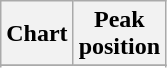<table class="wikitable plainrowheaders sortable" style="text-align:center;" border="1">
<tr>
<th scope="col">Chart</th>
<th scope="col">Peak<br>position</th>
</tr>
<tr>
</tr>
<tr>
</tr>
</table>
